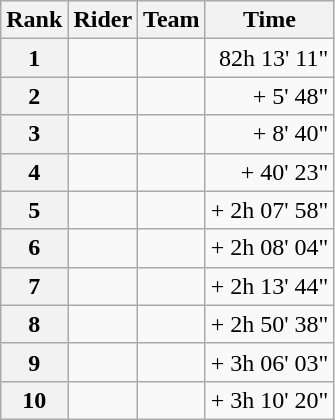<table class="wikitable">
<tr>
<th scope="col">Rank</th>
<th scope="col">Rider</th>
<th scope="col">Team</th>
<th scope="col">Time</th>
</tr>
<tr>
<th scope="row">1</th>
<td> </td>
<td></td>
<td style="text-align:right;">82h 13' 11"</td>
</tr>
<tr>
<th scope="row">2</th>
<td></td>
<td></td>
<td style="text-align:right;">+ 5' 48"</td>
</tr>
<tr>
<th scope="row">3</th>
<td></td>
<td></td>
<td style="text-align:right;">+ 8' 40"</td>
</tr>
<tr>
<th scope="row">4</th>
<td></td>
<td></td>
<td style="text-align:right;">+ 40' 23"</td>
</tr>
<tr>
<th scope="row">5</th>
<td></td>
<td></td>
<td style="text-align:right;">+ 2h 07' 58"</td>
</tr>
<tr>
<th scope="row">6</th>
<td></td>
<td></td>
<td style="text-align:right;">+ 2h 08' 04"</td>
</tr>
<tr>
<th scope="row">7</th>
<td></td>
<td></td>
<td style="text-align:right;">+ 2h 13' 44"</td>
</tr>
<tr>
<th scope="row">8</th>
<td></td>
<td></td>
<td style="text-align:right;">+ 2h 50' 38"</td>
</tr>
<tr>
<th scope="row">9</th>
<td></td>
<td></td>
<td style="text-align:right;">+ 3h 06' 03"</td>
</tr>
<tr>
<th scope="row">10</th>
<td></td>
<td></td>
<td style="text-align:right;">+ 3h 10' 20"</td>
</tr>
</table>
